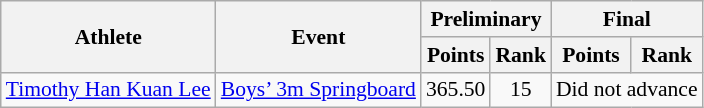<table class="wikitable" border="1" style="font-size:90%">
<tr>
<th rowspan=2>Athlete</th>
<th rowspan=2>Event</th>
<th colspan=2>Preliminary</th>
<th colspan=2>Final</th>
</tr>
<tr>
<th>Points</th>
<th>Rank</th>
<th>Points</th>
<th>Rank</th>
</tr>
<tr>
<td><a href='#'>Timothy Han Kuan Lee</a></td>
<td><a href='#'>Boys’ 3m Springboard</a></td>
<td align=center>365.50</td>
<td align=center>15</td>
<td align=center colspan=2>Did not advance</td>
</tr>
</table>
